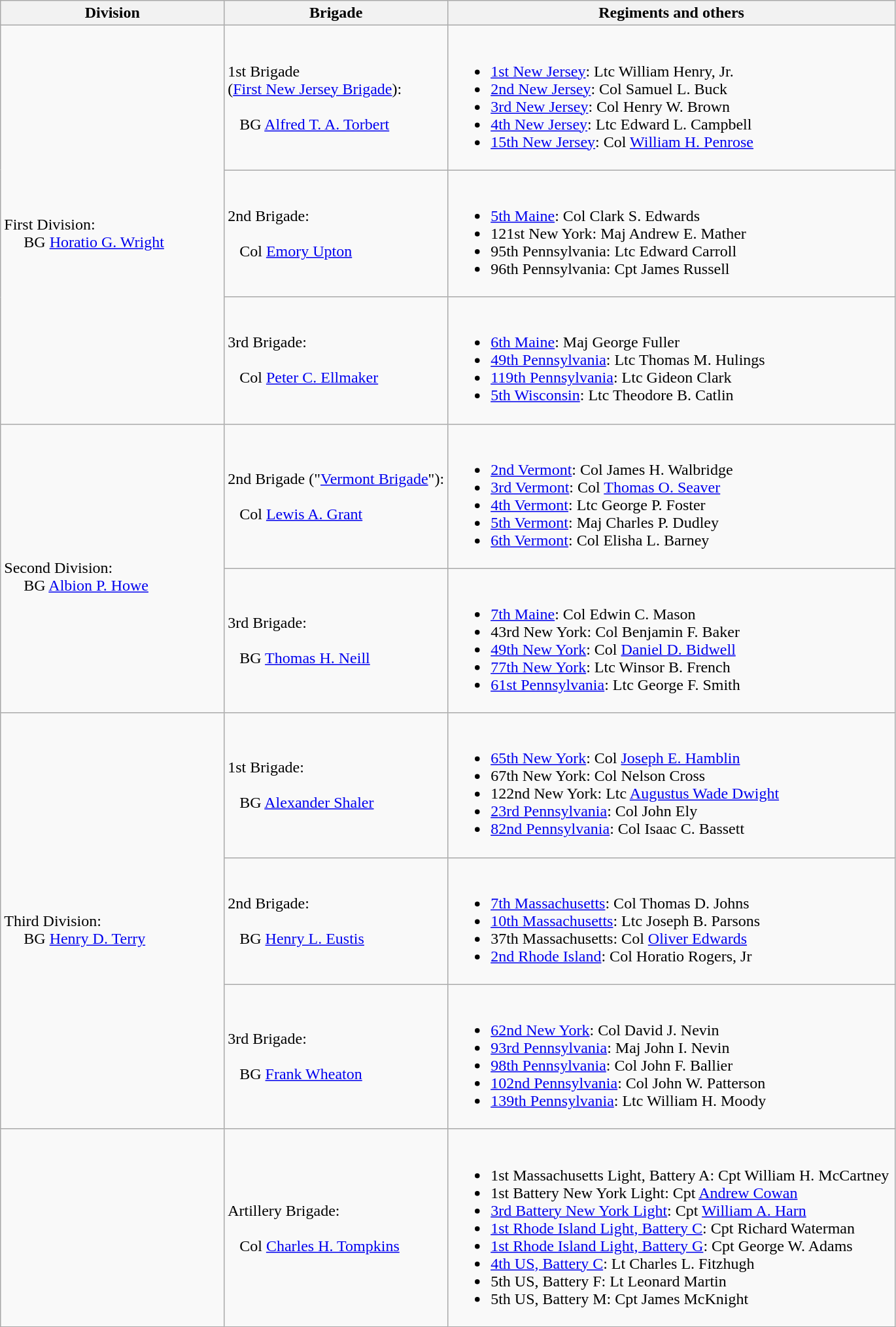<table class="wikitable">
<tr>
<th width=25%>Division</th>
<th width=25%>Brigade</th>
<th>Regiments and others</th>
</tr>
<tr>
<td rowspan=3><br>First Division:
<br>    
BG <a href='#'>Horatio G. Wright</a></td>
<td>1st Brigade<br>(<a href='#'>First New Jersey Brigade</a>):<br><br>  
BG <a href='#'>Alfred T. A. Torbert</a></td>
<td><br><ul><li><a href='#'>1st New Jersey</a>: Ltc William Henry, Jr.</li><li><a href='#'>2nd New Jersey</a>: Col Samuel L. Buck</li><li><a href='#'>3rd New Jersey</a>: Col Henry W. Brown</li><li><a href='#'>4th New Jersey</a>: Ltc Edward L. Campbell</li><li><a href='#'>15th New Jersey</a>: Col <a href='#'>William H. Penrose</a></li></ul></td>
</tr>
<tr>
<td>2nd Brigade:<br><br>  
Col <a href='#'>Emory Upton</a></td>
<td><br><ul><li><a href='#'>5th Maine</a>: Col Clark S. Edwards</li><li>121st New York: Maj Andrew E. Mather</li><li>95th Pennsylvania: Ltc Edward Carroll</li><li>96th Pennsylvania: Cpt James Russell</li></ul></td>
</tr>
<tr>
<td>3rd Brigade:<br><br>  
Col <a href='#'>Peter C. Ellmaker</a></td>
<td><br><ul><li><a href='#'>6th Maine</a>: Maj George Fuller</li><li><a href='#'>49th Pennsylvania</a>: Ltc Thomas M. Hulings</li><li><a href='#'>119th Pennsylvania</a>: Ltc Gideon Clark</li><li><a href='#'>5th Wisconsin</a>: Ltc Theodore B. Catlin</li></ul></td>
</tr>
<tr>
<td rowspan=2><br>Second Division:
<br>    
BG <a href='#'>Albion P. Howe</a></td>
<td>2nd Brigade ("<a href='#'>Vermont Brigade</a>"):<br><br>  
Col <a href='#'>Lewis A. Grant</a></td>
<td><br><ul><li><a href='#'>2nd Vermont</a>: Col James H. Walbridge</li><li><a href='#'>3rd Vermont</a>: Col <a href='#'>Thomas O. Seaver</a></li><li><a href='#'>4th Vermont</a>: Ltc George P. Foster</li><li><a href='#'>5th Vermont</a>: Maj Charles P. Dudley</li><li><a href='#'>6th Vermont</a>: Col Elisha L. Barney</li></ul></td>
</tr>
<tr>
<td>3rd Brigade:<br><br>  
BG <a href='#'>Thomas H. Neill</a></td>
<td><br><ul><li><a href='#'>7th Maine</a>: Col Edwin C. Mason</li><li>43rd New York: Col Benjamin F. Baker</li><li><a href='#'>49th New York</a>: Col <a href='#'>Daniel D. Bidwell</a></li><li><a href='#'>77th New York</a>: Ltc Winsor B. French</li><li><a href='#'>61st Pennsylvania</a>: Ltc George F. Smith</li></ul></td>
</tr>
<tr>
<td rowspan=3><br>Third Division:
<br>    
BG <a href='#'>Henry D. Terry</a></td>
<td>1st Brigade:<br><br>  
BG <a href='#'>Alexander Shaler</a></td>
<td><br><ul><li><a href='#'>65th New York</a>: Col <a href='#'>Joseph E. Hamblin</a></li><li>67th New York: Col Nelson Cross</li><li>122nd New York: Ltc <a href='#'>Augustus Wade Dwight</a></li><li><a href='#'>23rd Pennsylvania</a>: Col John Ely</li><li><a href='#'>82nd Pennsylvania</a>: Col Isaac C. Bassett</li></ul></td>
</tr>
<tr>
<td>2nd Brigade:<br><br>  
BG <a href='#'>Henry L. Eustis</a></td>
<td><br><ul><li><a href='#'>7th Massachusetts</a>: Col Thomas D. Johns</li><li><a href='#'>10th Massachusetts</a>: Ltc Joseph B. Parsons</li><li>37th Massachusetts: Col <a href='#'>Oliver Edwards</a></li><li><a href='#'>2nd Rhode Island</a>: Col Horatio Rogers, Jr</li></ul></td>
</tr>
<tr>
<td>3rd Brigade:<br><br>  
BG <a href='#'>Frank Wheaton</a></td>
<td><br><ul><li><a href='#'>62nd New York</a>: Col David J. Nevin</li><li><a href='#'>93rd Pennsylvania</a>: Maj John I. Nevin</li><li><a href='#'>98th Pennsylvania</a>: Col John F. Ballier</li><li><a href='#'>102nd Pennsylvania</a>: Col John W. Patterson</li><li><a href='#'>139th Pennsylvania</a>: Ltc William H. Moody</li></ul></td>
</tr>
<tr>
<td></td>
<td>Artillery Brigade:<br><br>  
Col <a href='#'>Charles H. Tompkins</a></td>
<td><br><ul><li>1st Massachusetts Light, Battery A: Cpt William H. McCartney</li><li>1st Battery New York Light: Cpt <a href='#'>Andrew Cowan</a></li><li><a href='#'>3rd Battery New York Light</a>: Cpt <a href='#'>William A. Harn</a></li><li><a href='#'>1st Rhode Island Light, Battery C</a>: Cpt Richard Waterman</li><li><a href='#'>1st Rhode Island Light, Battery G</a>: Cpt George W. Adams</li><li><a href='#'>4th US, Battery C</a>: Lt Charles L. Fitzhugh</li><li>5th US, Battery F: Lt Leonard Martin</li><li>5th US, Battery M: Cpt James McKnight</li></ul></td>
</tr>
</table>
